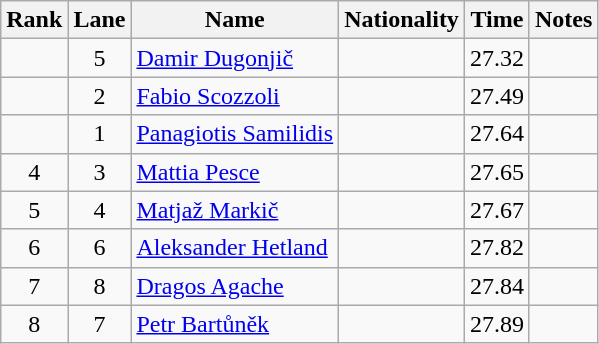<table class="wikitable sortable" style="text-align:center">
<tr>
<th>Rank</th>
<th>Lane</th>
<th>Name</th>
<th>Nationality</th>
<th>Time</th>
<th>Notes</th>
</tr>
<tr>
<td></td>
<td>5</td>
<td align=left><a href='#'>Damir Dugonjič</a></td>
<td align=left></td>
<td>27.32</td>
<td></td>
</tr>
<tr>
<td></td>
<td>2</td>
<td align=left><a href='#'>Fabio Scozzoli</a></td>
<td align=left></td>
<td>27.49</td>
<td></td>
</tr>
<tr>
<td></td>
<td>1</td>
<td align=left><a href='#'>Panagiotis Samilidis</a></td>
<td align=left></td>
<td>27.64</td>
<td></td>
</tr>
<tr>
<td>4</td>
<td>3</td>
<td align=left><a href='#'>Mattia Pesce</a></td>
<td align=left></td>
<td>27.65</td>
<td></td>
</tr>
<tr>
<td>5</td>
<td>4</td>
<td align=left><a href='#'>Matjaž Markič</a></td>
<td align=left></td>
<td>27.67</td>
<td></td>
</tr>
<tr>
<td>6</td>
<td>6</td>
<td align=left><a href='#'>Aleksander Hetland</a></td>
<td align=left></td>
<td>27.82</td>
<td></td>
</tr>
<tr>
<td>7</td>
<td>8</td>
<td align=left><a href='#'>Dragos Agache</a></td>
<td align=left></td>
<td>27.84</td>
<td></td>
</tr>
<tr>
<td>8</td>
<td>7</td>
<td align=left><a href='#'>Petr Bartůněk</a></td>
<td align=left></td>
<td>27.89</td>
<td></td>
</tr>
</table>
